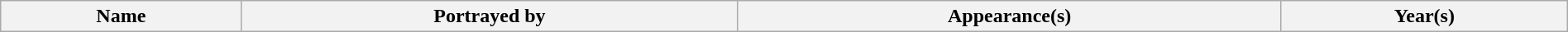<table class="wikitable" style="width:100%;">
<tr>
<th>Name</th>
<th>Portrayed by</th>
<th>Appearance(s)</th>
<th>Year(s)<br>








</th>
</tr>
</table>
